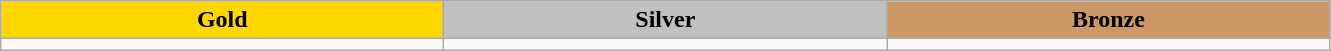<table class="wikitable">
<tr align="center">
<td bgcolor="gold" style="width:18em"><strong>Gold</strong></td>
<td bgcolor="silver" style="width:18em"><strong>Silver</strong></td>
<td bgcolor="CC9966" style="width:18em"><strong>Bronze</strong></td>
</tr>
<tr valign="top">
<td></td>
<td></td>
<td></td>
</tr>
</table>
